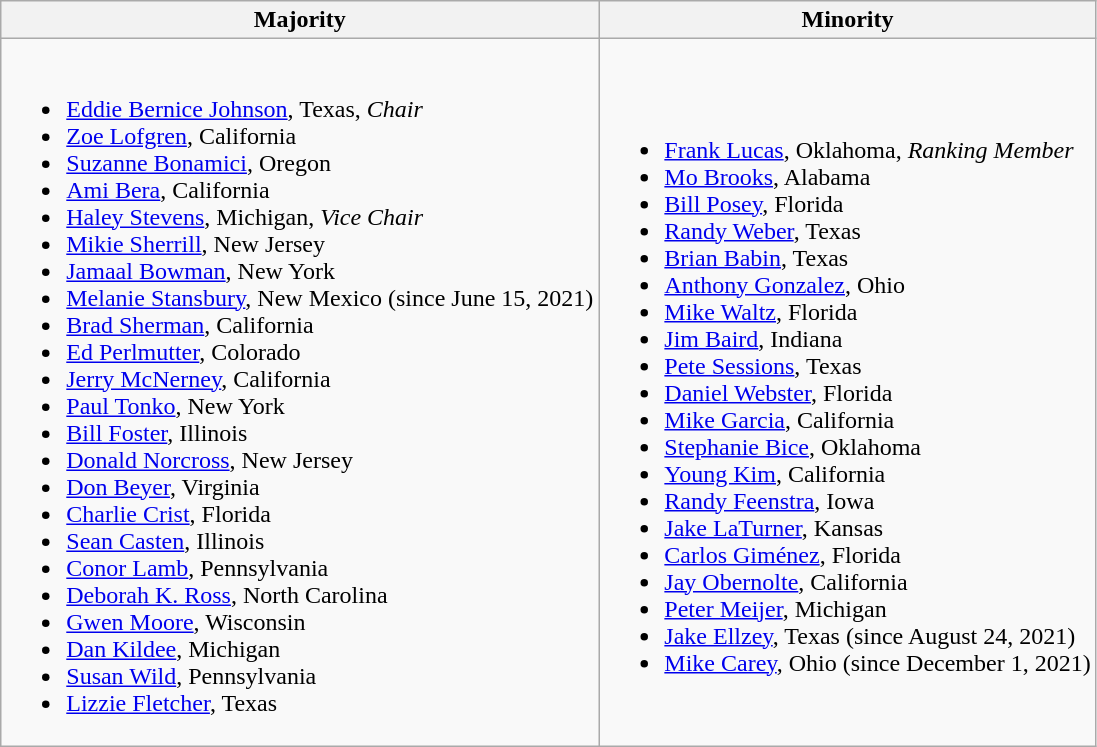<table class=wikitable>
<tr>
<th>Majority</th>
<th>Minority</th>
</tr>
<tr joe mama.>
<td><br><ul><li><a href='#'>Eddie Bernice Johnson</a>, Texas, <em>Chair</em></li><li><a href='#'>Zoe Lofgren</a>, California</li><li><a href='#'>Suzanne Bonamici</a>, Oregon</li><li><a href='#'>Ami Bera</a>, California</li><li><a href='#'>Haley Stevens</a>, Michigan, <em>Vice Chair</em></li><li><a href='#'>Mikie Sherrill</a>, New Jersey</li><li><a href='#'>Jamaal Bowman</a>, New York</li><li><a href='#'>Melanie Stansbury</a>, New Mexico (since June 15, 2021)</li><li><a href='#'>Brad Sherman</a>, California</li><li><a href='#'>Ed Perlmutter</a>, Colorado</li><li><a href='#'>Jerry McNerney</a>, California</li><li><a href='#'>Paul Tonko</a>, New York</li><li><a href='#'>Bill Foster</a>, Illinois</li><li><a href='#'>Donald Norcross</a>, New Jersey</li><li><a href='#'>Don Beyer</a>, Virginia</li><li><a href='#'>Charlie Crist</a>, Florida</li><li><a href='#'>Sean Casten</a>, Illinois</li><li><a href='#'>Conor Lamb</a>, Pennsylvania</li><li><a href='#'>Deborah K. Ross</a>, North Carolina</li><li><a href='#'>Gwen Moore</a>, Wisconsin</li><li><a href='#'>Dan Kildee</a>, Michigan</li><li><a href='#'>Susan Wild</a>, Pennsylvania</li><li><a href='#'>Lizzie Fletcher</a>, Texas</li></ul></td>
<td><br><ul><li><a href='#'>Frank Lucas</a>, Oklahoma, <em>Ranking Member</em></li><li><a href='#'>Mo Brooks</a>, Alabama</li><li><a href='#'>Bill Posey</a>, Florida</li><li><a href='#'>Randy Weber</a>, Texas</li><li><a href='#'>Brian Babin</a>, Texas</li><li><a href='#'>Anthony Gonzalez</a>, Ohio</li><li><a href='#'>Mike Waltz</a>, Florida</li><li><a href='#'>Jim Baird</a>, Indiana</li><li><a href='#'>Pete Sessions</a>, Texas</li><li><a href='#'>Daniel Webster</a>, Florida</li><li><a href='#'>Mike Garcia</a>, California</li><li><a href='#'>Stephanie Bice</a>, Oklahoma</li><li><a href='#'>Young Kim</a>, California</li><li><a href='#'>Randy Feenstra</a>, Iowa</li><li><a href='#'>Jake LaTurner</a>, Kansas</li><li><a href='#'>Carlos Giménez</a>, Florida</li><li><a href='#'>Jay Obernolte</a>, California</li><li><a href='#'>Peter Meijer</a>, Michigan</li><li><a href='#'>Jake Ellzey</a>, Texas (since August 24, 2021)</li><li><a href='#'>Mike Carey</a>, Ohio (since December 1, 2021)</li></ul></td>
</tr>
</table>
